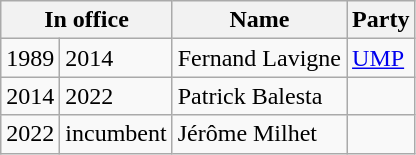<table class="wikitable">
<tr>
<th colspan="2">In office</th>
<th>Name</th>
<th>Party</th>
</tr>
<tr>
<td>1989</td>
<td>2014</td>
<td>Fernand Lavigne</td>
<td><a href='#'>UMP</a></td>
</tr>
<tr>
<td>2014</td>
<td>2022</td>
<td>Patrick Balesta</td>
<td></td>
</tr>
<tr>
<td>2022</td>
<td>incumbent</td>
<td>Jérôme Milhet</td>
<td></td>
</tr>
</table>
